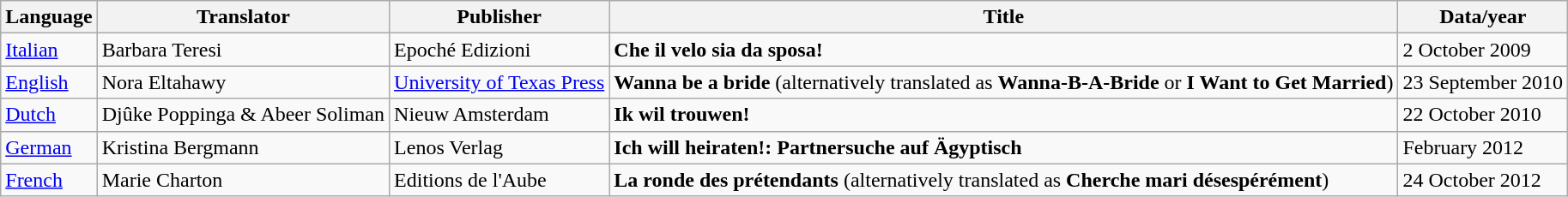<table class="wikitable">
<tr>
<th>Language</th>
<th>Translator</th>
<th>Publisher</th>
<th>Title</th>
<th>Data/year</th>
</tr>
<tr>
<td><a href='#'>Italian</a></td>
<td>Barbara Teresi</td>
<td>Epoché Edizioni</td>
<td><strong>Che il velo sia da sposa!</strong></td>
<td>2 October 2009</td>
</tr>
<tr>
<td><a href='#'>English</a></td>
<td>Nora Eltahawy</td>
<td><a href='#'>University of Texas Press</a></td>
<td><strong>Wanna be a bride</strong> (alternatively translated as <strong>Wanna-B-A-Bride</strong> or <strong>I Want to Get Married</strong>)</td>
<td>23 September 2010</td>
</tr>
<tr>
<td><a href='#'>Dutch</a></td>
<td>Djûke Poppinga & Abeer Soliman</td>
<td>Nieuw Amsterdam</td>
<td><strong>Ik wil trouwen!</strong></td>
<td>22 October 2010</td>
</tr>
<tr>
<td><a href='#'>German</a></td>
<td>Kristina Bergmann</td>
<td>Lenos Verlag</td>
<td><strong>Ich will heiraten!: Partnersuche auf Ägyptisch</strong></td>
<td>February 2012</td>
</tr>
<tr>
<td><a href='#'>French</a></td>
<td>Marie Charton</td>
<td>Editions de l'Aube</td>
<td><strong>La ronde des prétendants</strong> (alternatively translated as <strong>Cherche mari désespérément</strong>)</td>
<td>24 October 2012</td>
</tr>
</table>
